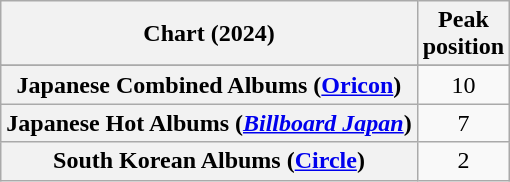<table class="wikitable sortable plainrowheaders" style="text-align:center">
<tr>
<th scope="col">Chart (2024)</th>
<th scope="col">Peak<br>position</th>
</tr>
<tr>
</tr>
<tr>
<th scope="row">Japanese Combined Albums (<a href='#'>Oricon</a>)</th>
<td>10</td>
</tr>
<tr>
<th scope="row">Japanese Hot Albums (<em><a href='#'>Billboard Japan</a></em>)</th>
<td>7</td>
</tr>
<tr>
<th scope="row">South Korean Albums (<a href='#'>Circle</a>)</th>
<td>2</td>
</tr>
</table>
